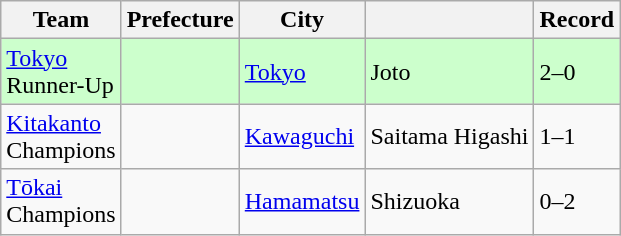<table class="wikitable">
<tr>
<th>Team</th>
<th>Prefecture</th>
<th>City</th>
<th></th>
<th>Record</th>
</tr>
<tr bgcolor="ccffcc">
<td><a href='#'>Tokyo</a><br>Runner-Up</td>
<td><strong></strong></td>
<td><a href='#'>Tokyo</a></td>
<td>Joto</td>
<td>2–0</td>
</tr>
<tr>
<td><a href='#'>Kitakanto</a><br>Champions</td>
<td><strong></strong></td>
<td><a href='#'>Kawaguchi</a></td>
<td>Saitama Higashi</td>
<td>1–1</td>
</tr>
<tr>
<td><a href='#'>Tōkai</a><br>Champions</td>
<td></td>
<td><a href='#'>Hamamatsu</a></td>
<td>Shizuoka</td>
<td>0–2</td>
</tr>
</table>
